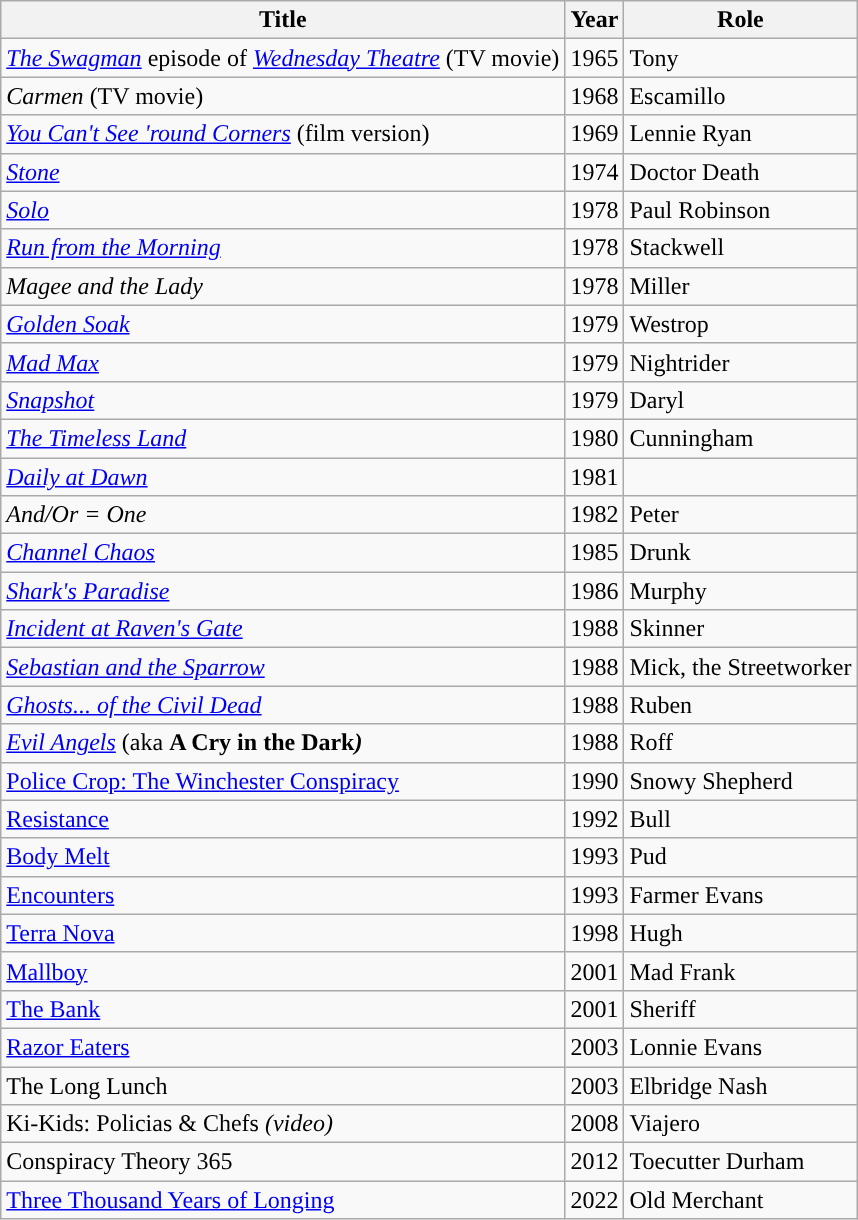<table class="wikitable">
<tr>
<th>Title</th>
<th>Year</th>
<th>Role</th>
</tr>
<tr>
<td><em><a href='#'>The Swagman</a></em> episode of <em><a href='#'>Wednesday Theatre</a></em> (TV movie)</td>
<td>1965</td>
<td>Tony</td>
</tr>
<tr>
<td><em>Carmen</em> (TV movie)</td>
<td>1968</td>
<td>Escamillo</td>
</tr>
<tr>
<td><em><a href='#'>You Can't See 'round Corners</a></em> (film version)</td>
<td>1969</td>
<td>Lennie Ryan</td>
</tr>
<tr>
<td><em><a href='#'>Stone</a></em></td>
<td>1974</td>
<td>Doctor Death</td>
</tr>
<tr>
<td><em><a href='#'>Solo</a></em></td>
<td>1978</td>
<td>Paul Robinson</td>
</tr>
<tr>
<td><em><a href='#'>Run from the Morning</a></em></td>
<td>1978</td>
<td>Stackwell</td>
</tr>
<tr>
<td><em>Magee and the Lady</em></td>
<td>1978</td>
<td>Miller</td>
</tr>
<tr>
<td><em><a href='#'>Golden Soak</a></em></td>
<td>1979</td>
<td>Westrop</td>
</tr>
<tr>
<td><em><a href='#'>Mad Max</a></em></td>
<td>1979</td>
<td>Nightrider</td>
</tr>
<tr>
<td><em><a href='#'>Snapshot</a></em></td>
<td>1979</td>
<td>Daryl</td>
</tr>
<tr>
<td><em><a href='#'>The Timeless Land</a></em></td>
<td>1980</td>
<td>Cunningham</td>
</tr>
<tr>
<td><em><a href='#'>Daily at Dawn</a></em></td>
<td>1981</td>
<td></td>
</tr>
<tr>
<td><em>And/Or = One</em></td>
<td>1982</td>
<td>Peter</td>
</tr>
<tr>
<td><em><a href='#'>Channel Chaos</a></em></td>
<td>1985</td>
<td>Drunk</td>
</tr>
<tr>
<td><em><a href='#'>Shark's Paradise</a></em></td>
<td>1986</td>
<td>Murphy</td>
</tr>
<tr>
<td><em><a href='#'>Incident at Raven's Gate</a></em></td>
<td>1988</td>
<td>Skinner</td>
</tr>
<tr>
<td><em><a href='#'>Sebastian and the Sparrow</a></em></td>
<td>1988</td>
<td>Mick, the Streetworker</td>
</tr>
<tr>
<td><em><a href='#'>Ghosts... of the Civil Dead</a></em></td>
<td>1988</td>
<td>Ruben</td>
</tr>
<tr>
<td><em><a href='#'>Evil Angels</a></em> (aka <strong>A Cry in the Dark<em>)</td>
<td>1988</td>
<td>Roff</td>
</tr>
<tr>
<td></em><a href='#'>Police Crop: The Winchester Conspiracy</a><em></td>
<td>1990</td>
<td>Snowy Shepherd</td>
</tr>
<tr>
<td></em><a href='#'>Resistance</a><em></td>
<td>1992</td>
<td>Bull</td>
</tr>
<tr>
<td></em><a href='#'>Body Melt</a><em></td>
<td>1993</td>
<td>Pud</td>
</tr>
<tr>
<td></em><a href='#'>Encounters</a><em></td>
<td>1993</td>
<td>Farmer Evans</td>
</tr>
<tr>
<td></em><a href='#'>Terra Nova</a><em></td>
<td>1998</td>
<td>Hugh</td>
</tr>
<tr>
<td></em><a href='#'>Mallboy</a><em></td>
<td>2001</td>
<td>Mad Frank</td>
</tr>
<tr>
<td></em><a href='#'>The Bank</a><em></td>
<td>2001</td>
<td>Sheriff</td>
</tr>
<tr>
<td></em><a href='#'>Razor Eaters</a><em></td>
<td>2003</td>
<td>Lonnie Evans</td>
</tr>
<tr>
<td></em>The Long Lunch<em></td>
<td>2003</td>
<td>Elbridge Nash</td>
</tr>
<tr>
<td></em>Ki-Kids: Policias & Chefs<em> (video)</td>
<td>2008</td>
<td>Viajero</td>
</tr>
<tr>
<td></em>Conspiracy Theory 365<em></td>
<td>2012</td>
<td>Toecutter Durham</td>
</tr>
<tr>
<td></em><a href='#'>Three Thousand Years of Longing</a><em></td>
<td>2022</td>
<td>Old Merchant</td>
</tr>
</table>
